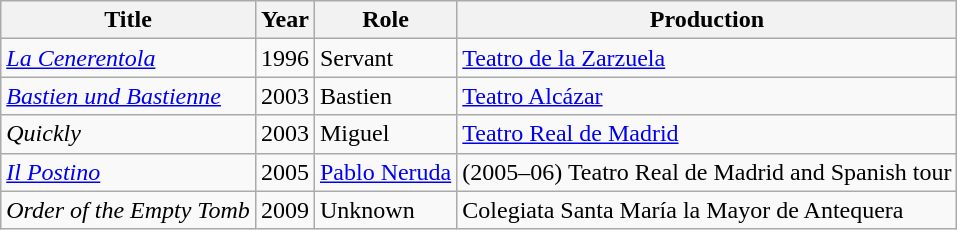<table class="wikitable sortable">
<tr>
<th>Title</th>
<th>Year</th>
<th>Role</th>
<th class="unsortable">Production</th>
</tr>
<tr>
<td><em><a href='#'>La Cenerentola</a></em></td>
<td>1996</td>
<td>Servant</td>
<td><a href='#'>Teatro de la Zarzuela</a></td>
</tr>
<tr>
<td><em><a href='#'>Bastien und Bastienne</a></em></td>
<td>2003</td>
<td>Bastien</td>
<td><a href='#'>Teatro Alcázar</a></td>
</tr>
<tr>
<td><em>Quickly</em></td>
<td>2003</td>
<td>Miguel</td>
<td><a href='#'>Teatro Real de Madrid</a></td>
</tr>
<tr>
<td><em><a href='#'>Il Postino</a></em></td>
<td>2005</td>
<td><a href='#'>Pablo Neruda</a></td>
<td>(2005–06) Teatro Real de Madrid and Spanish tour</td>
</tr>
<tr>
<td><em>Order of the Empty Tomb</em></td>
<td>2009</td>
<td>Unknown</td>
<td>Colegiata Santa María la Mayor de Antequera</td>
</tr>
</table>
